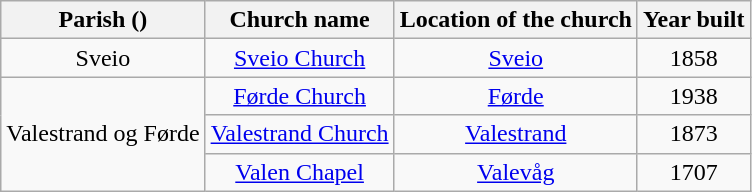<table class="wikitable" style="text-align:center">
<tr>
<th>Parish ()</th>
<th>Church name</th>
<th>Location of the church</th>
<th>Year built</th>
</tr>
<tr>
<td rowspan="1">Sveio</td>
<td><a href='#'>Sveio Church</a></td>
<td><a href='#'>Sveio</a></td>
<td>1858</td>
</tr>
<tr>
<td rowspan="3">Valestrand og Førde</td>
<td><a href='#'>Førde Church</a></td>
<td><a href='#'>Førde</a></td>
<td>1938</td>
</tr>
<tr>
<td><a href='#'>Valestrand Church</a></td>
<td><a href='#'>Valestrand</a></td>
<td>1873</td>
</tr>
<tr>
<td><a href='#'>Valen Chapel</a></td>
<td><a href='#'>Valevåg</a></td>
<td>1707</td>
</tr>
</table>
